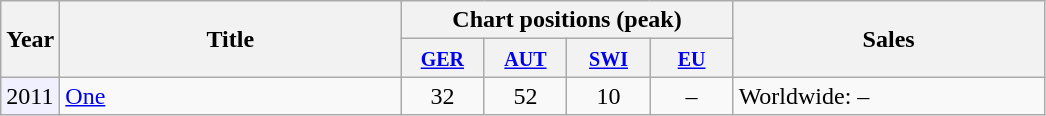<table class="wikitable">
<tr class="hintergrundfarbe8">
<th rowspan="2">Year</th>
<th width="220" rowspan="2">Title</th>
<th colspan="4">Chart positions (peak)</th>
<th width="200" rowspan="2">Sales</th>
</tr>
<tr class="hintergrundfarbe8">
<th style="width:3em;"><small> <a href='#'>GER</a></small></th>
<th style="width:3em;"><small> <a href='#'>AUT</a></small></th>
<th style="width:3em;"><small> <a href='#'>SWI</a></small></th>
<th style="width:3em;"><small> <a href='#'>EU</a></small></th>
</tr>
<tr>
<td bgcolor="#f0f0ff">2011</td>
<td><a href='#'>One</a></td>
<td align="center" >32</td>
<td align="center" >52</td>
<td align="center" >10</td>
<td align="center" >–</td>
<td>Worldwide: –</td>
</tr>
</table>
